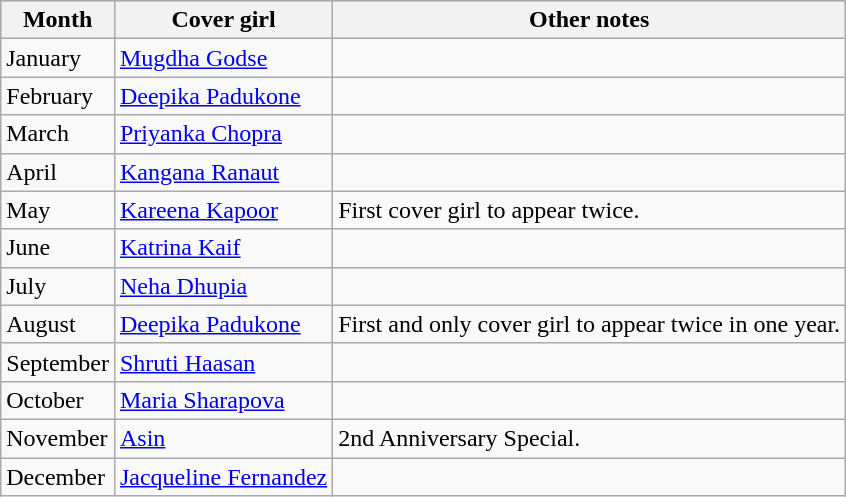<table class="wikitable">
<tr style="background:#ccc; text-align:center;">
<th>Month</th>
<th>Cover girl</th>
<th>Other notes</th>
</tr>
<tr>
<td>January</td>
<td><a href='#'>Mugdha Godse</a></td>
<td></td>
</tr>
<tr>
<td>February</td>
<td><a href='#'>Deepika Padukone</a></td>
<td></td>
</tr>
<tr>
<td>March</td>
<td><a href='#'>Priyanka Chopra</a></td>
<td></td>
</tr>
<tr>
<td>April</td>
<td><a href='#'>Kangana Ranaut</a></td>
<td></td>
</tr>
<tr>
<td>May</td>
<td><a href='#'>Kareena Kapoor</a></td>
<td>First cover girl to appear twice.</td>
</tr>
<tr>
<td>June</td>
<td><a href='#'>Katrina Kaif</a></td>
<td></td>
</tr>
<tr>
<td>July</td>
<td><a href='#'>Neha Dhupia</a></td>
<td></td>
</tr>
<tr>
<td>August</td>
<td><a href='#'>Deepika Padukone</a></td>
<td>First and only cover girl to appear twice in one year.</td>
</tr>
<tr>
<td>September</td>
<td><a href='#'>Shruti Haasan</a></td>
<td></td>
</tr>
<tr>
<td>October</td>
<td><a href='#'>Maria Sharapova</a></td>
<td></td>
</tr>
<tr>
<td>November</td>
<td><a href='#'>Asin</a></td>
<td>2nd Anniversary Special.</td>
</tr>
<tr>
<td>December</td>
<td><a href='#'>Jacqueline Fernandez</a></td>
<td></td>
</tr>
</table>
